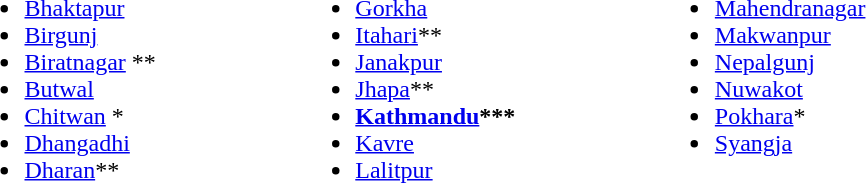<table>
<tr>
<td valign="top"><br><ul><li><a href='#'>Bhaktapur</a></li><li><a href='#'>Birgunj</a></li><li><a href='#'>Biratnagar</a> **</li><li><a href='#'>Butwal</a></li><li><a href='#'>Chitwan</a> *</li><li><a href='#'>Dhangadhi</a></li><li><a href='#'>Dharan</a>**</li></ul></td>
<td width="85"> </td>
<td valign="top"><br><ul><li><a href='#'>Gorkha</a></li><li><a href='#'>Itahari</a>**</li><li><a href='#'>Janakpur</a></li><li><a href='#'>Jhapa</a>**</li><li><strong><a href='#'>Kathmandu</a>***</strong></li><li><a href='#'>Kavre</a></li><li><a href='#'>Lalitpur</a></li></ul></td>
<td width="85"> </td>
<td valign="top"><br><ul><li><a href='#'>Mahendranagar</a></li><li><a href='#'>Makwanpur</a></li><li><a href='#'>Nepalgunj</a></li><li><a href='#'>Nuwakot</a></li><li><a href='#'>Pokhara</a>*</li><li><a href='#'>Syangja</a></li></ul></td>
</tr>
</table>
